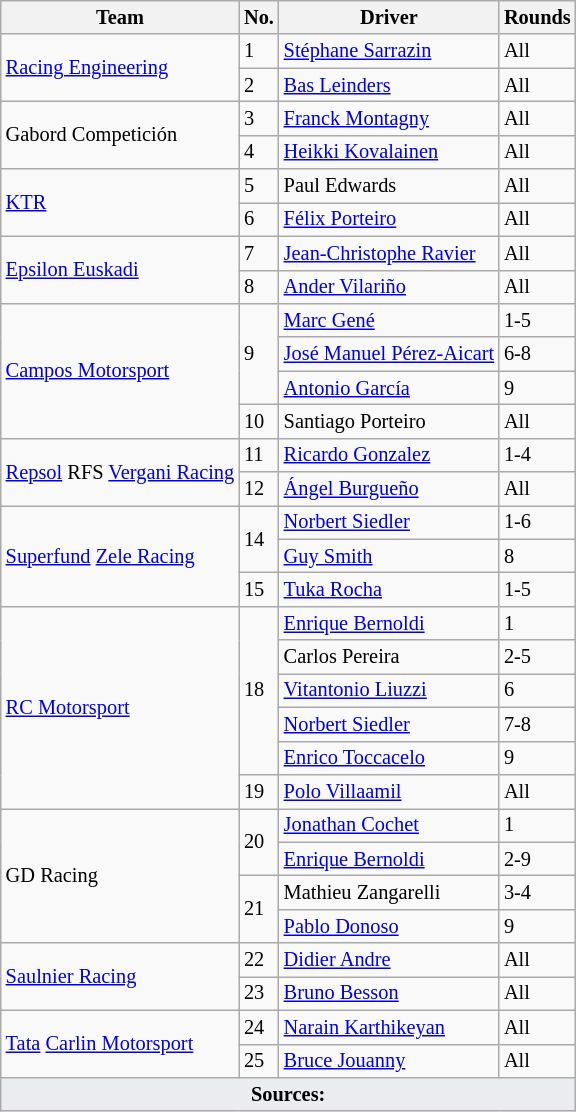<table class="wikitable" style="font-size: 85%;">
<tr>
<th>Team</th>
<th>No.</th>
<th>Driver</th>
<th>Rounds</th>
</tr>
<tr>
<td rowspan=2> <a href='#'>Racing Engineering</a></td>
<td>1</td>
<td> <a href='#'>Stéphane Sarrazin</a></td>
<td>All</td>
</tr>
<tr>
<td>2</td>
<td> <a href='#'>Bas Leinders</a></td>
<td>All</td>
</tr>
<tr>
<td rowspan=2> Gabord Competición</td>
<td>3</td>
<td> <a href='#'>Franck Montagny</a></td>
<td>All</td>
</tr>
<tr>
<td>4</td>
<td> <a href='#'>Heikki Kovalainen</a></td>
<td>All</td>
</tr>
<tr>
<td rowspan=2> <a href='#'>KTR</a></td>
<td>5</td>
<td> Paul Edwards</td>
<td>All</td>
</tr>
<tr>
<td>6</td>
<td> <a href='#'>Félix Porteiro</a></td>
<td>All</td>
</tr>
<tr>
<td rowspan=2> <a href='#'>Epsilon Euskadi</a></td>
<td>7</td>
<td> <a href='#'>Jean-Christophe Ravier</a></td>
<td>All</td>
</tr>
<tr>
<td>8</td>
<td> <a href='#'>Ander Vilariño</a></td>
<td>All</td>
</tr>
<tr>
<td rowspan=4> <a href='#'>Campos Motorsport</a></td>
<td rowspan=3>9</td>
<td> <a href='#'>Marc Gené</a></td>
<td>1-5</td>
</tr>
<tr>
<td nowrap> <a href='#'>José Manuel Pérez-Aicart</a></td>
<td>6-8</td>
</tr>
<tr>
<td> <a href='#'>Antonio García</a></td>
<td>9</td>
</tr>
<tr>
<td>10</td>
<td> Santiago Porteiro</td>
<td>All</td>
</tr>
<tr>
<td rowspan=2 nowrap> <a href='#'>Repsol</a> RFS <a href='#'>Vergani Racing</a></td>
<td>11</td>
<td> <a href='#'>Ricardo Gonzalez</a></td>
<td>1-4</td>
</tr>
<tr>
<td>12</td>
<td> <a href='#'>Ángel Burgueño</a></td>
<td>All</td>
</tr>
<tr>
<td rowspan=3> <a href='#'>Superfund</a> <a href='#'>Zele Racing</a></td>
<td rowspan=2>14</td>
<td> <a href='#'>Norbert Siedler</a></td>
<td>1-6</td>
</tr>
<tr>
<td> <a href='#'>Guy Smith</a></td>
<td>8</td>
</tr>
<tr>
<td>15</td>
<td> <a href='#'>Tuka Rocha</a></td>
<td>1-5</td>
</tr>
<tr>
<td rowspan=6> <a href='#'>RC Motorsport</a></td>
<td rowspan=5>18</td>
<td> <a href='#'>Enrique Bernoldi</a></td>
<td>1</td>
</tr>
<tr>
<td> Carlos Pereira</td>
<td>2-5</td>
</tr>
<tr>
<td> <a href='#'>Vitantonio Liuzzi</a></td>
<td>6</td>
</tr>
<tr>
<td> <a href='#'>Norbert Siedler</a></td>
<td>7-8</td>
</tr>
<tr>
<td> <a href='#'>Enrico Toccacelo</a></td>
<td>9</td>
</tr>
<tr>
<td>19</td>
<td> <a href='#'>Polo Villaamil</a></td>
<td>All</td>
</tr>
<tr>
<td rowspan=4> GD Racing</td>
<td rowspan=2>20</td>
<td> <a href='#'>Jonathan Cochet</a></td>
<td>1</td>
</tr>
<tr>
<td> <a href='#'>Enrique Bernoldi</a></td>
<td>2-9</td>
</tr>
<tr>
<td rowspan=2>21</td>
<td> Mathieu Zangarelli</td>
<td>3-4</td>
</tr>
<tr>
<td> <a href='#'>Pablo Donoso</a></td>
<td>9</td>
</tr>
<tr>
<td rowspan=2> <a href='#'>Saulnier Racing</a></td>
<td>22</td>
<td> <a href='#'>Didier Andre</a></td>
<td>All</td>
</tr>
<tr>
<td>23</td>
<td> <a href='#'>Bruno Besson</a></td>
<td>All</td>
</tr>
<tr>
<td rowspan=2> <a href='#'>Tata</a> <a href='#'>Carlin Motorsport</a></td>
<td>24</td>
<td> <a href='#'>Narain Karthikeyan</a></td>
<td>All</td>
</tr>
<tr>
<td>25</td>
<td> <a href='#'>Bruce Jouanny</a></td>
<td>All</td>
</tr>
<tr class="sortbottom">
<td colspan="4" style="background-color:#EAECF0;text-align:center"><strong>Sources:</strong></td>
</tr>
</table>
